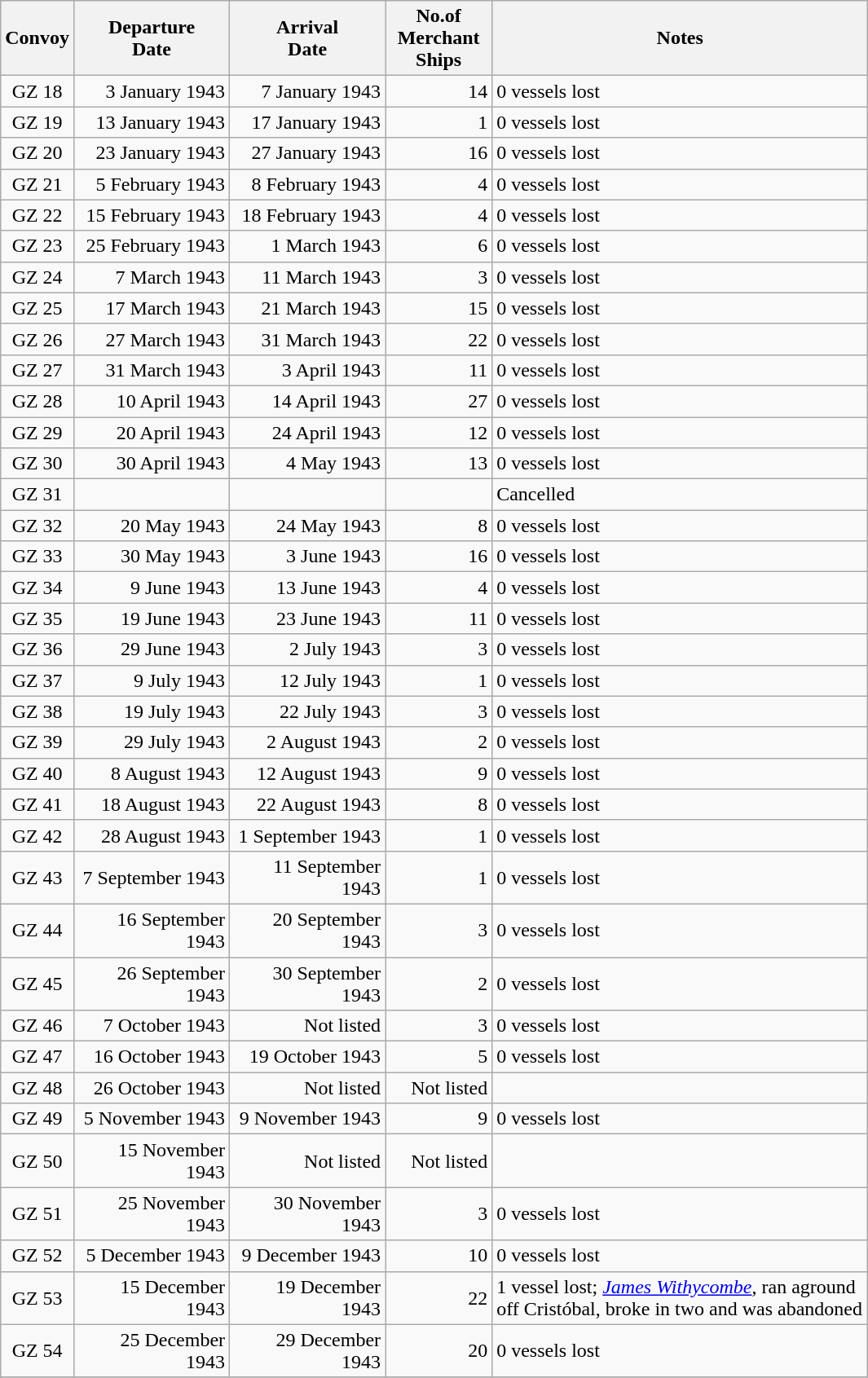<table class="wikitable sortable">
<tr>
<th scope="col" width="50px">Convoy</th>
<th scope="col" width="120px">Departure<br>Date</th>
<th scope="col" width="120px">Arrival<br>Date</th>
<th scope="col" width="80px">No.of Merchant Ships</th>
<th scope="col" width="300px">Notes</th>
</tr>
<tr>
<td align="center">GZ 18</td>
<td align="right">3 January 1943</td>
<td align="right">7 January 1943</td>
<td align="right">14</td>
<td align="left">0 vessels lost</td>
</tr>
<tr>
<td align="center">GZ 19</td>
<td align="right">13 January 1943</td>
<td align="right">17 January 1943</td>
<td align="right">1</td>
<td align="left">0 vessels lost</td>
</tr>
<tr>
<td align="center">GZ 20</td>
<td align="right">23 January 1943</td>
<td align="right">27 January 1943</td>
<td align="right">16</td>
<td align="left">0 vessels lost</td>
</tr>
<tr>
<td align="center">GZ 21</td>
<td align="right">5 February 1943</td>
<td align="right">8 February 1943</td>
<td align="right">4</td>
<td align="left">0 vessels lost</td>
</tr>
<tr>
<td align="center">GZ 22</td>
<td align="right">15 February 1943</td>
<td align="right">18 February 1943</td>
<td align="right">4</td>
<td align="left">0 vessels lost</td>
</tr>
<tr>
<td align="center">GZ 23</td>
<td align="right">25 February 1943</td>
<td align="right">1 March 1943</td>
<td align="right">6</td>
<td align="left">0 vessels lost</td>
</tr>
<tr>
<td align="center">GZ 24</td>
<td align="right">7 March 1943</td>
<td align="right">11 March 1943</td>
<td align="right">3</td>
<td align="left">0 vessels lost</td>
</tr>
<tr>
<td align="center">GZ 25</td>
<td align="right">17 March 1943</td>
<td align="right">21 March 1943</td>
<td align="right">15</td>
<td align="left">0 vessels lost</td>
</tr>
<tr>
<td align="center">GZ 26</td>
<td align="right">27 March 1943</td>
<td align="right">31 March 1943</td>
<td align="right">22</td>
<td align="left">0 vessels lost</td>
</tr>
<tr>
<td align="center">GZ 27</td>
<td align="right">31 March 1943</td>
<td align="right">3 April 1943</td>
<td align="right">11</td>
<td align="left">0 vessels lost</td>
</tr>
<tr>
<td align="center">GZ 28</td>
<td align="right">10 April 1943</td>
<td align="right">14 April 1943</td>
<td align="right">27</td>
<td align="left">0 vessels lost</td>
</tr>
<tr>
<td align="center">GZ 29</td>
<td align="right">20 April 1943</td>
<td align="right">24 April 1943</td>
<td align="right">12</td>
<td align="left">0 vessels lost</td>
</tr>
<tr>
<td align="center">GZ 30</td>
<td align="right">30 April 1943</td>
<td align="right">4 May 1943</td>
<td align="right">13</td>
<td align="left">0 vessels lost</td>
</tr>
<tr>
<td align="center">GZ 31</td>
<td align="right"></td>
<td align="right"></td>
<td align="right"></td>
<td align="left">Cancelled</td>
</tr>
<tr>
<td align="center">GZ 32</td>
<td align="right">20 May 1943</td>
<td align="right">24 May 1943</td>
<td align="right">8</td>
<td align="left">0 vessels lost</td>
</tr>
<tr>
<td align="center">GZ 33</td>
<td align="right">30 May 1943</td>
<td align="right">3 June 1943</td>
<td align="right">16</td>
<td align="left">0 vessels lost</td>
</tr>
<tr>
<td align="center">GZ 34</td>
<td align="right">9 June 1943</td>
<td align="right">13 June 1943</td>
<td align="right">4</td>
<td align="left">0 vessels lost</td>
</tr>
<tr>
<td align="center">GZ 35</td>
<td align="right">19 June 1943</td>
<td align="right">23 June 1943</td>
<td align="right">11</td>
<td align="left">0 vessels lost</td>
</tr>
<tr>
<td align="center">GZ 36</td>
<td align="right">29 June 1943</td>
<td align="right">2 July 1943</td>
<td align="right">3</td>
<td align="left">0 vessels lost</td>
</tr>
<tr>
<td align="center">GZ 37</td>
<td align="right">9 July 1943</td>
<td align="right">12 July 1943</td>
<td align="right">1</td>
<td align="left">0 vessels lost</td>
</tr>
<tr>
<td align="center">GZ 38</td>
<td align="right">19 July 1943</td>
<td align="right">22 July 1943</td>
<td align="right">3</td>
<td align="left">0 vessels lost</td>
</tr>
<tr>
<td align="center">GZ 39</td>
<td align="right">29 July 1943</td>
<td align="right">2 August 1943</td>
<td align="right">2</td>
<td align="left">0 vessels lost</td>
</tr>
<tr>
<td align="center">GZ 40</td>
<td align="right">8 August 1943</td>
<td align="right">12 August 1943</td>
<td align="right">9</td>
<td align="left">0 vessels lost</td>
</tr>
<tr>
<td align="center">GZ 41</td>
<td align="right">18 August 1943</td>
<td align="right">22 August 1943</td>
<td align="right">8</td>
<td align="left">0 vessels lost</td>
</tr>
<tr>
<td align="center">GZ 42</td>
<td align="right">28 August 1943</td>
<td align="right">1 September 1943</td>
<td align="right">1</td>
<td align="left">0 vessels lost</td>
</tr>
<tr>
<td align="center">GZ 43</td>
<td align="right">7 September 1943</td>
<td align="right">11 September 1943</td>
<td align="right">1</td>
<td align="left">0 vessels lost</td>
</tr>
<tr>
<td align="center">GZ 44</td>
<td align="right">16 September 1943</td>
<td align="right">20 September 1943</td>
<td align="right">3</td>
<td align="left">0 vessels lost</td>
</tr>
<tr>
<td align="center">GZ 45</td>
<td align="right">26 September 1943</td>
<td align="right">30 September 1943</td>
<td align="right">2</td>
<td align="left">0 vessels lost</td>
</tr>
<tr>
<td align="center">GZ 46</td>
<td align="right">7 October 1943</td>
<td align="right">Not listed</td>
<td align="right">3</td>
<td align="left">0 vessels lost</td>
</tr>
<tr>
<td align="center">GZ 47</td>
<td align="right">16 October 1943</td>
<td align="right">19 October 1943</td>
<td align="right">5</td>
<td align="left">0 vessels lost</td>
</tr>
<tr>
<td align="center">GZ 48</td>
<td align="right">26 October 1943</td>
<td align="right">Not listed</td>
<td align="right">Not listed</td>
<td align="left"></td>
</tr>
<tr>
<td align="center">GZ 49</td>
<td align="right">5 November 1943</td>
<td align="right">9 November 1943</td>
<td align="right">9</td>
<td align="left">0 vessels lost</td>
</tr>
<tr>
<td align="center">GZ 50</td>
<td align="right">15 November 1943</td>
<td align="right">Not listed</td>
<td align="right">Not listed</td>
<td align="left"></td>
</tr>
<tr>
<td align="center">GZ 51</td>
<td align="right">25 November 1943</td>
<td align="right">30 November 1943</td>
<td align="right">3</td>
<td align="left">0 vessels lost</td>
</tr>
<tr>
<td align="center">GZ 52</td>
<td align="right">5 December 1943</td>
<td align="right">9 December 1943</td>
<td align="right">10</td>
<td align="left">0 vessels lost</td>
</tr>
<tr>
<td align="center">GZ 53</td>
<td align="right">15 December 1943</td>
<td align="right">19 December 1943</td>
<td align="right">22</td>
<td align="left">1 vessel lost; <a href='#'><em>James Withycombe</em></a>, ran aground off Cristóbal, broke in two and was abandoned</td>
</tr>
<tr>
<td align="center">GZ 54</td>
<td align="right">25 December 1943</td>
<td align="right">29 December 1943</td>
<td align="right">20</td>
<td align="left">0 vessels lost</td>
</tr>
<tr>
</tr>
</table>
